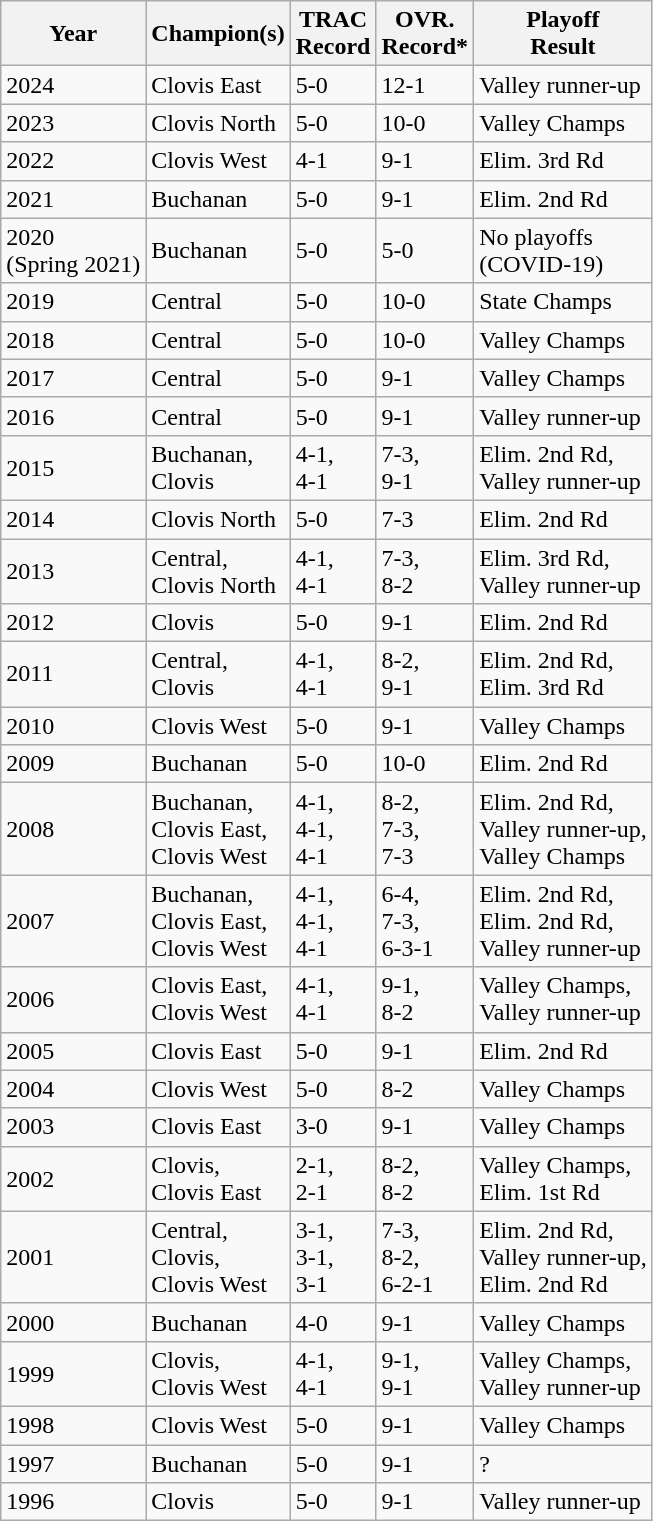<table class="wikitable">
<tr>
<th>Year</th>
<th>Champion(s)</th>
<th>TRAC<br>Record</th>
<th>OVR.<br>Record*</th>
<th>Playoff<br>Result</th>
</tr>
<tr>
<td>2024</td>
<td>Clovis East</td>
<td>5-0</td>
<td>12-1</td>
<td>Valley runner-up</td>
</tr>
<tr>
<td>2023</td>
<td>Clovis North</td>
<td>5-0</td>
<td>10-0</td>
<td>Valley Champs</td>
</tr>
<tr>
<td>2022</td>
<td>Clovis West</td>
<td>4-1</td>
<td>9-1</td>
<td>Elim. 3rd Rd</td>
</tr>
<tr>
<td>2021</td>
<td>Buchanan</td>
<td>5-0</td>
<td>9-1</td>
<td>Elim. 2nd Rd</td>
</tr>
<tr>
<td>2020<br>(Spring 2021)</td>
<td>Buchanan</td>
<td>5-0</td>
<td>5-0</td>
<td>No playoffs<br>(COVID-19)</td>
</tr>
<tr>
<td>2019</td>
<td>Central</td>
<td>5-0</td>
<td>10-0</td>
<td>State Champs</td>
</tr>
<tr>
<td>2018</td>
<td>Central</td>
<td>5-0</td>
<td>10-0</td>
<td>Valley Champs</td>
</tr>
<tr>
<td>2017</td>
<td>Central</td>
<td>5-0</td>
<td>9-1</td>
<td>Valley Champs</td>
</tr>
<tr>
<td>2016</td>
<td>Central</td>
<td>5-0</td>
<td>9-1</td>
<td>Valley runner-up</td>
</tr>
<tr>
<td>2015</td>
<td>Buchanan,<br>Clovis</td>
<td>4-1,<br>4-1</td>
<td>7-3,<br>9-1</td>
<td>Elim. 2nd Rd,<br>Valley runner-up</td>
</tr>
<tr>
<td>2014</td>
<td>Clovis North</td>
<td>5-0</td>
<td>7-3</td>
<td>Elim. 2nd Rd</td>
</tr>
<tr>
<td>2013</td>
<td>Central,<br>Clovis North</td>
<td>4-1,<br>4-1</td>
<td>7-3,<br>8-2</td>
<td>Elim. 3rd Rd,<br>Valley runner-up</td>
</tr>
<tr>
<td>2012</td>
<td>Clovis</td>
<td>5-0</td>
<td>9-1</td>
<td>Elim. 2nd Rd</td>
</tr>
<tr>
<td>2011</td>
<td>Central,<br>Clovis</td>
<td>4-1,<br>4-1</td>
<td>8-2,<br>9-1</td>
<td>Elim. 2nd Rd,<br>Elim. 3rd Rd</td>
</tr>
<tr>
<td>2010</td>
<td>Clovis West</td>
<td>5-0</td>
<td>9-1</td>
<td>Valley Champs</td>
</tr>
<tr>
<td>2009</td>
<td>Buchanan</td>
<td>5-0</td>
<td>10-0</td>
<td>Elim. 2nd Rd</td>
</tr>
<tr>
<td>2008</td>
<td>Buchanan,<br>Clovis East,<br>Clovis West</td>
<td>4-1,<br>4-1,<br>4-1</td>
<td>8-2,<br>7-3,<br>7-3</td>
<td>Elim. 2nd Rd,<br>Valley runner-up,<br>Valley Champs</td>
</tr>
<tr>
<td>2007</td>
<td>Buchanan,<br>Clovis East,<br>Clovis West</td>
<td>4-1,<br>4-1,<br>4-1</td>
<td>6-4,<br>7-3,<br>6-3-1</td>
<td>Elim. 2nd Rd,<br>Elim. 2nd Rd,<br>Valley runner-up</td>
</tr>
<tr>
<td>2006</td>
<td>Clovis East,<br>Clovis West</td>
<td>4-1,<br>4-1</td>
<td>9-1,<br>8-2</td>
<td>Valley Champs,<br>Valley runner-up</td>
</tr>
<tr>
<td>2005</td>
<td>Clovis East</td>
<td>5-0</td>
<td>9-1</td>
<td>Elim. 2nd Rd</td>
</tr>
<tr>
<td>2004</td>
<td>Clovis West</td>
<td>5-0</td>
<td>8-2</td>
<td>Valley Champs</td>
</tr>
<tr>
<td>2003</td>
<td>Clovis East</td>
<td>3-0</td>
<td>9-1</td>
<td>Valley Champs</td>
</tr>
<tr>
<td>2002</td>
<td>Clovis,<br>Clovis East</td>
<td>2-1,<br>2-1</td>
<td>8-2,<br>8-2</td>
<td>Valley Champs,<br>Elim. 1st Rd</td>
</tr>
<tr>
<td>2001</td>
<td>Central,<br>Clovis,<br>Clovis West</td>
<td>3-1,<br>3-1,<br>3-1</td>
<td>7-3,<br>8-2,<br>6-2-1</td>
<td>Elim. 2nd Rd,<br>Valley runner-up,<br>Elim. 2nd Rd</td>
</tr>
<tr>
<td>2000</td>
<td>Buchanan</td>
<td>4-0</td>
<td>9-1</td>
<td>Valley Champs</td>
</tr>
<tr>
<td>1999</td>
<td>Clovis,<br>Clovis West</td>
<td>4-1,<br>4-1</td>
<td>9-1,<br>9-1</td>
<td>Valley Champs,<br>Valley runner-up</td>
</tr>
<tr>
<td>1998</td>
<td>Clovis West</td>
<td>5-0</td>
<td>9-1</td>
<td>Valley Champs</td>
</tr>
<tr>
<td>1997</td>
<td>Buchanan</td>
<td>5-0</td>
<td>9-1</td>
<td>?</td>
</tr>
<tr>
<td>1996</td>
<td>Clovis</td>
<td>5-0</td>
<td>9-1</td>
<td>Valley runner-up</td>
</tr>
</table>
